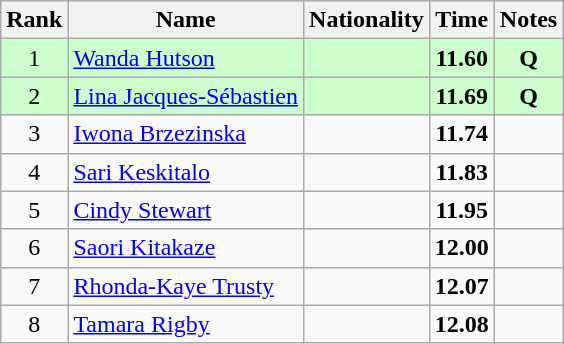<table class="wikitable sortable" style="text-align:center">
<tr>
<th>Rank</th>
<th>Name</th>
<th>Nationality</th>
<th>Time</th>
<th>Notes</th>
</tr>
<tr bgcolor=ccffcc>
<td>1</td>
<td align=left><a href='#'>Wanda Hutson</a></td>
<td align=left></td>
<td><strong>11.60</strong></td>
<td><strong>Q</strong></td>
</tr>
<tr bgcolor=ccffcc>
<td>2</td>
<td align=left><a href='#'>Lina Jacques-Sébastien</a></td>
<td align=left></td>
<td><strong>11.69</strong></td>
<td><strong>Q</strong></td>
</tr>
<tr>
<td>3</td>
<td align=left><a href='#'>Iwona Brzezinska</a></td>
<td align=left></td>
<td><strong>11.74</strong></td>
<td></td>
</tr>
<tr>
<td>4</td>
<td align=left><a href='#'>Sari Keskitalo</a></td>
<td align=left></td>
<td><strong>11.83</strong></td>
<td></td>
</tr>
<tr>
<td>5</td>
<td align=left><a href='#'>Cindy Stewart</a></td>
<td align=left></td>
<td><strong>11.95</strong></td>
<td></td>
</tr>
<tr>
<td>6</td>
<td align=left><a href='#'>Saori Kitakaze</a></td>
<td align=left></td>
<td><strong>12.00</strong></td>
<td></td>
</tr>
<tr>
<td>7</td>
<td align=left><a href='#'>Rhonda-Kaye Trusty</a></td>
<td align=left></td>
<td><strong>12.07</strong></td>
<td></td>
</tr>
<tr>
<td>8</td>
<td align=left><a href='#'>Tamara Rigby</a></td>
<td align=left></td>
<td><strong>12.08</strong></td>
<td></td>
</tr>
</table>
